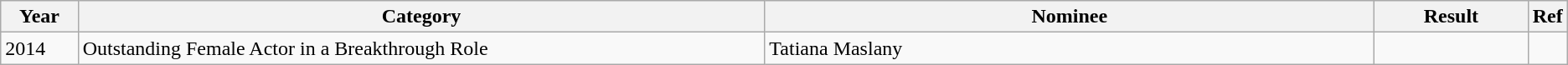<table class="wikitable">
<tr>
<th width=5%>Year</th>
<th width=45%>Category</th>
<th width=40%>Nominee</th>
<th width=10%>Result</th>
<th width=3%>Ref</th>
</tr>
<tr>
<td>2014</td>
<td>Outstanding Female Actor in a Breakthrough Role</td>
<td>Tatiana Maslany</td>
<td></td>
<td></td>
</tr>
</table>
